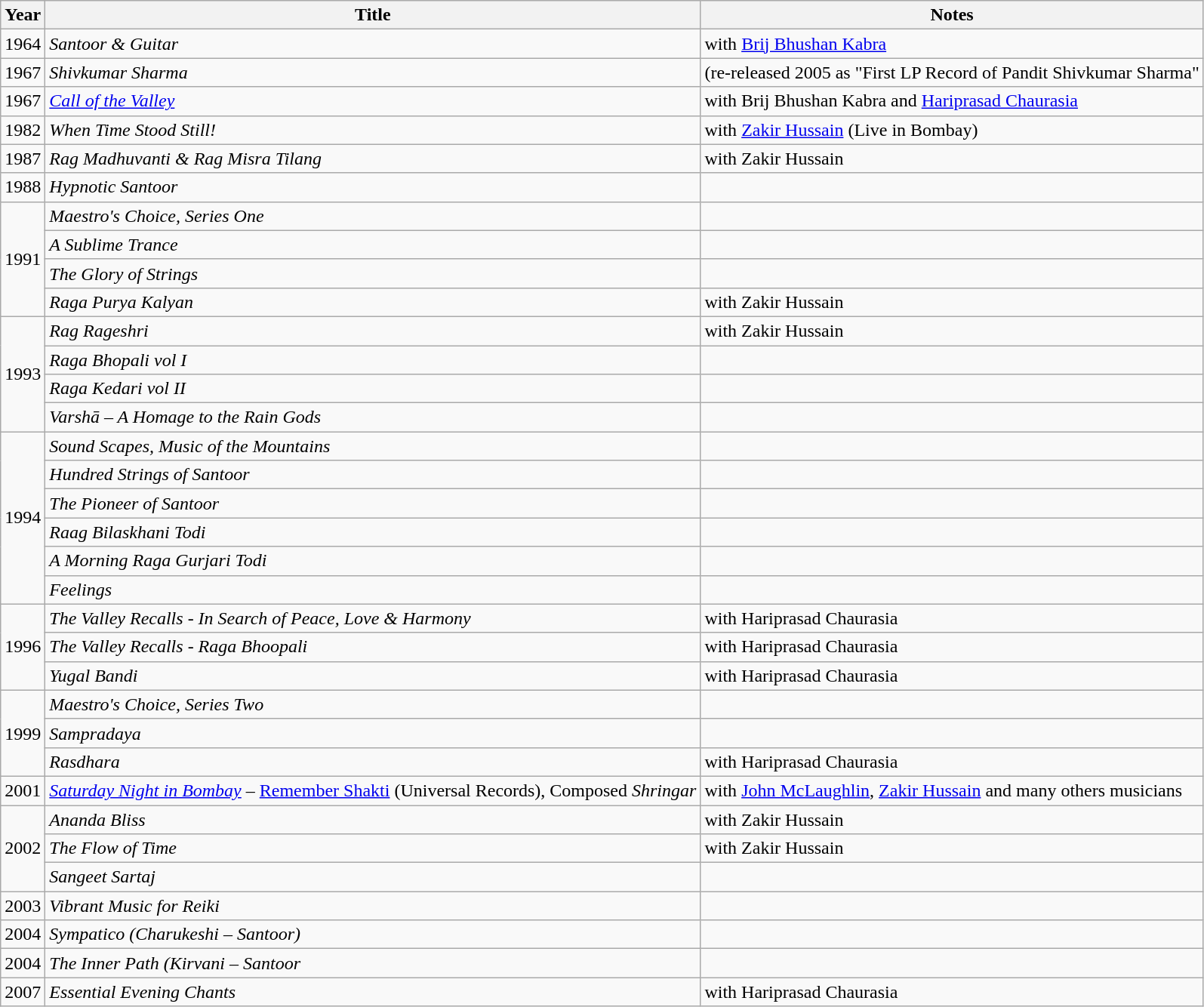<table class="wikitable">
<tr>
<th>Year</th>
<th>Title</th>
<th>Notes</th>
</tr>
<tr>
<td>1964</td>
<td><em>Santoor & Guitar</em></td>
<td>with <a href='#'>Brij Bhushan Kabra</a></td>
</tr>
<tr>
<td>1967</td>
<td><em>Shivkumar Sharma</em></td>
<td>(re-released 2005 as "First LP Record of Pandit Shivkumar Sharma"</td>
</tr>
<tr>
<td>1967</td>
<td><em><a href='#'>Call of the Valley</a></em></td>
<td>with Brij Bhushan Kabra and <a href='#'>Hariprasad Chaurasia</a></td>
</tr>
<tr>
<td>1982</td>
<td><em>When Time Stood Still!</em></td>
<td>with <a href='#'>Zakir Hussain</a> (Live in Bombay)</td>
</tr>
<tr>
<td>1987</td>
<td><em>Rag Madhuvanti & Rag Misra Tilang</em></td>
<td>with Zakir Hussain</td>
</tr>
<tr>
<td>1988</td>
<td><em>Hypnotic Santoor</em></td>
<td></td>
</tr>
<tr>
<td rowspan="4">1991</td>
<td><em>Maestro's Choice, Series One</em></td>
<td></td>
</tr>
<tr>
<td><em>A Sublime Trance</em></td>
<td></td>
</tr>
<tr>
<td><em>The Glory of Strings</em></td>
<td></td>
</tr>
<tr>
<td><em>Raga Purya Kalyan</em></td>
<td>with Zakir Hussain</td>
</tr>
<tr>
<td rowspan="4">1993</td>
<td><em>Rag Rageshri</em></td>
<td>with Zakir Hussain</td>
</tr>
<tr>
<td><em>Raga Bhopali vol I</em></td>
<td></td>
</tr>
<tr>
<td><em>Raga Kedari vol II</em></td>
<td></td>
</tr>
<tr>
<td><em>Varshā – A Homage to the Rain Gods</em></td>
<td></td>
</tr>
<tr>
<td rowspan="6">1994</td>
<td><em>Sound Scapes, Music of the Mountains</em></td>
<td></td>
</tr>
<tr>
<td><em>Hundred Strings of Santoor</em></td>
<td></td>
</tr>
<tr>
<td><em>The Pioneer of Santoor</em></td>
<td></td>
</tr>
<tr>
<td><em>Raag Bilaskhani Todi</em></td>
<td></td>
</tr>
<tr>
<td><em>A Morning Raga Gurjari Todi</em></td>
<td></td>
</tr>
<tr>
<td><em>Feelings</em></td>
<td></td>
</tr>
<tr>
<td rowspan="3">1996</td>
<td><em>The Valley Recalls - In Search of Peace, Love & Harmony</em></td>
<td>with Hariprasad Chaurasia</td>
</tr>
<tr>
<td><em>The Valley Recalls - Raga Bhoopali</em></td>
<td>with Hariprasad Chaurasia</td>
</tr>
<tr>
<td><em>Yugal Bandi</em></td>
<td>with Hariprasad Chaurasia</td>
</tr>
<tr>
<td rowspan="3">1999</td>
<td><em>Maestro's Choice, Series Two</em></td>
<td></td>
</tr>
<tr>
<td><em>Sampradaya</em></td>
<td></td>
</tr>
<tr>
<td><em>Rasdhara</em></td>
<td>with Hariprasad Chaurasia</td>
</tr>
<tr>
<td>2001</td>
<td><a href='#'><em>Saturday Night in Bombay</em></a> – <a href='#'>Remember Shakti</a> (Universal Records), Composed <em>Shringar</em></td>
<td>with <a href='#'>John McLaughlin</a>, <a href='#'>Zakir Hussain</a> and many others musicians</td>
</tr>
<tr>
<td rowspan="3">2002</td>
<td><em>Ananda Bliss</em></td>
<td>with Zakir Hussain</td>
</tr>
<tr>
<td><em>The Flow of Time</em></td>
<td>with Zakir Hussain</td>
</tr>
<tr>
<td><em>Sangeet Sartaj</em></td>
<td></td>
</tr>
<tr>
<td>2003</td>
<td><em>Vibrant Music for Reiki</em></td>
<td></td>
</tr>
<tr>
<td>2004</td>
<td><em>Sympatico (Charukeshi – Santoor)</em></td>
<td></td>
</tr>
<tr>
<td>2004</td>
<td><em>The Inner Path (Kirvani – Santoor</em></td>
<td></td>
</tr>
<tr>
<td>2007</td>
<td><em>Essential Evening Chants</em></td>
<td>with Hariprasad Chaurasia</td>
</tr>
</table>
